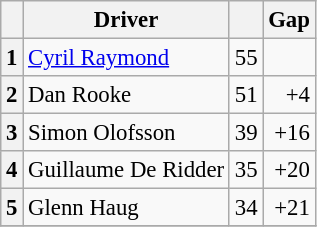<table class="wikitable" style="font-size: 95%;">
<tr>
<th></th>
<th>Driver</th>
<th></th>
<th>Gap</th>
</tr>
<tr>
<th>1</th>
<td> <a href='#'>Cyril Raymond</a></td>
<td align="right">55</td>
<td align="right"></td>
</tr>
<tr>
<th>2</th>
<td> Dan Rooke</td>
<td align="right">51</td>
<td align="right">+4</td>
</tr>
<tr>
<th>3</th>
<td> Simon Olofsson</td>
<td align="right">39</td>
<td align="right">+16</td>
</tr>
<tr>
<th>4</th>
<td> Guillaume De Ridder</td>
<td align="right">35</td>
<td align="right">+20</td>
</tr>
<tr>
<th>5</th>
<td> Glenn Haug</td>
<td align="right">34</td>
<td align="right">+21</td>
</tr>
<tr>
</tr>
</table>
